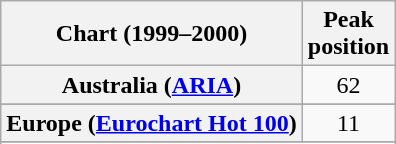<table class="wikitable sortable plainrowheaders" style="text-align:center">
<tr>
<th>Chart (1999–2000)</th>
<th>Peak<br>position</th>
</tr>
<tr>
<th scope="row">Australia (<a href='#'>ARIA</a>)</th>
<td>62</td>
</tr>
<tr>
</tr>
<tr>
</tr>
<tr>
<th scope="row">Europe (<a href='#'>Eurochart Hot 100</a>)</th>
<td>11</td>
</tr>
<tr>
</tr>
<tr>
</tr>
<tr>
</tr>
<tr>
</tr>
<tr>
</tr>
<tr>
</tr>
<tr>
</tr>
<tr>
</tr>
<tr>
</tr>
<tr>
</tr>
<tr>
</tr>
</table>
